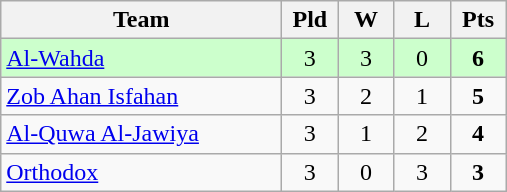<table class="wikitable" style="text-align:center;">
<tr>
<th width=180>Team</th>
<th width=30>Pld</th>
<th width=30>W</th>
<th width=30>L</th>
<th width=30>Pts</th>
</tr>
<tr bgcolor="#ccffcc">
<td align="left"> <a href='#'>Al-Wahda</a></td>
<td>3</td>
<td>3</td>
<td>0</td>
<td><strong>6</strong></td>
</tr>
<tr>
<td align="left"> <a href='#'>Zob Ahan Isfahan</a></td>
<td>3</td>
<td>2</td>
<td>1</td>
<td><strong>5</strong></td>
</tr>
<tr>
<td align="left"> <a href='#'>Al-Quwa Al-Jawiya</a></td>
<td>3</td>
<td>1</td>
<td>2</td>
<td><strong>4</strong></td>
</tr>
<tr>
<td align="left"> <a href='#'>Orthodox</a></td>
<td>3</td>
<td>0</td>
<td>3</td>
<td><strong>3</strong></td>
</tr>
</table>
